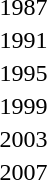<table>
<tr>
<td>1987<br></td>
<td></td>
<td></td>
<td></td>
</tr>
<tr>
<td>1991<br></td>
<td></td>
<td></td>
<td></td>
</tr>
<tr>
<td>1995<br></td>
<td></td>
<td></td>
<td></td>
</tr>
<tr>
<td>1999<br></td>
<td></td>
<td></td>
<td></td>
</tr>
<tr>
<td>2003</td>
<td></td>
<td></td>
<td></td>
</tr>
<tr>
<td>2007</td>
<td></td>
<td></td>
<td></td>
</tr>
</table>
